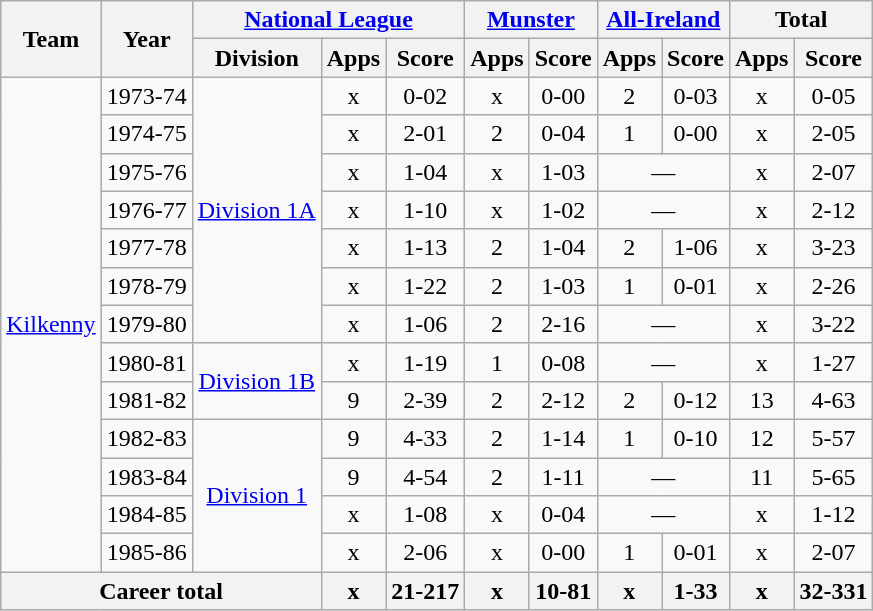<table class="wikitable" style="text-align:center">
<tr>
<th rowspan="2">Team</th>
<th rowspan="2">Year</th>
<th colspan="3"><a href='#'>National League</a></th>
<th colspan="2"><a href='#'>Munster</a></th>
<th colspan="2"><a href='#'>All-Ireland</a></th>
<th colspan="2">Total</th>
</tr>
<tr>
<th>Division</th>
<th>Apps</th>
<th>Score</th>
<th>Apps</th>
<th>Score</th>
<th>Apps</th>
<th>Score</th>
<th>Apps</th>
<th>Score</th>
</tr>
<tr>
<td rowspan="13"><a href='#'>Kilkenny</a></td>
<td>1973-74</td>
<td rowspan="7"><a href='#'>Division 1A</a></td>
<td>x</td>
<td>0-02</td>
<td>x</td>
<td>0-00</td>
<td>2</td>
<td>0-03</td>
<td>x</td>
<td>0-05</td>
</tr>
<tr>
<td>1974-75</td>
<td>x</td>
<td>2-01</td>
<td>2</td>
<td>0-04</td>
<td>1</td>
<td>0-00</td>
<td>x</td>
<td>2-05</td>
</tr>
<tr>
<td>1975-76</td>
<td>x</td>
<td>1-04</td>
<td>x</td>
<td>1-03</td>
<td colspan=2>—</td>
<td>x</td>
<td>2-07</td>
</tr>
<tr>
<td>1976-77</td>
<td>x</td>
<td>1-10</td>
<td>x</td>
<td>1-02</td>
<td colspan=2>—</td>
<td>x</td>
<td>2-12</td>
</tr>
<tr>
<td>1977-78</td>
<td>x</td>
<td>1-13</td>
<td>2</td>
<td>1-04</td>
<td>2</td>
<td>1-06</td>
<td>x</td>
<td>3-23</td>
</tr>
<tr>
<td>1978-79</td>
<td>x</td>
<td>1-22</td>
<td>2</td>
<td>1-03</td>
<td>1</td>
<td>0-01</td>
<td>x</td>
<td>2-26</td>
</tr>
<tr>
<td>1979-80</td>
<td>x</td>
<td>1-06</td>
<td>2</td>
<td>2-16</td>
<td colspan=2>—</td>
<td>x</td>
<td>3-22</td>
</tr>
<tr>
<td>1980-81</td>
<td rowspan="2"><a href='#'>Division 1B</a></td>
<td>x</td>
<td>1-19</td>
<td>1</td>
<td>0-08</td>
<td colspan=2>—</td>
<td>x</td>
<td>1-27</td>
</tr>
<tr>
<td>1981-82</td>
<td>9</td>
<td>2-39</td>
<td>2</td>
<td>2-12</td>
<td>2</td>
<td>0-12</td>
<td>13</td>
<td>4-63</td>
</tr>
<tr>
<td>1982-83</td>
<td rowspan="4"><a href='#'>Division 1</a></td>
<td>9</td>
<td>4-33</td>
<td>2</td>
<td>1-14</td>
<td>1</td>
<td>0-10</td>
<td>12</td>
<td>5-57</td>
</tr>
<tr>
<td>1983-84</td>
<td>9</td>
<td>4-54</td>
<td>2</td>
<td>1-11</td>
<td colspan=2>—</td>
<td>11</td>
<td>5-65</td>
</tr>
<tr>
<td>1984-85</td>
<td>x</td>
<td>1-08</td>
<td>x</td>
<td>0-04</td>
<td colspan=2>—</td>
<td>x</td>
<td>1-12</td>
</tr>
<tr>
<td>1985-86</td>
<td>x</td>
<td>2-06</td>
<td>x</td>
<td>0-00</td>
<td>1</td>
<td>0-01</td>
<td>x</td>
<td>2-07</td>
</tr>
<tr>
<th colspan="3">Career total</th>
<th>x</th>
<th>21-217</th>
<th>x</th>
<th>10-81</th>
<th>x</th>
<th>1-33</th>
<th>x</th>
<th>32-331</th>
</tr>
</table>
